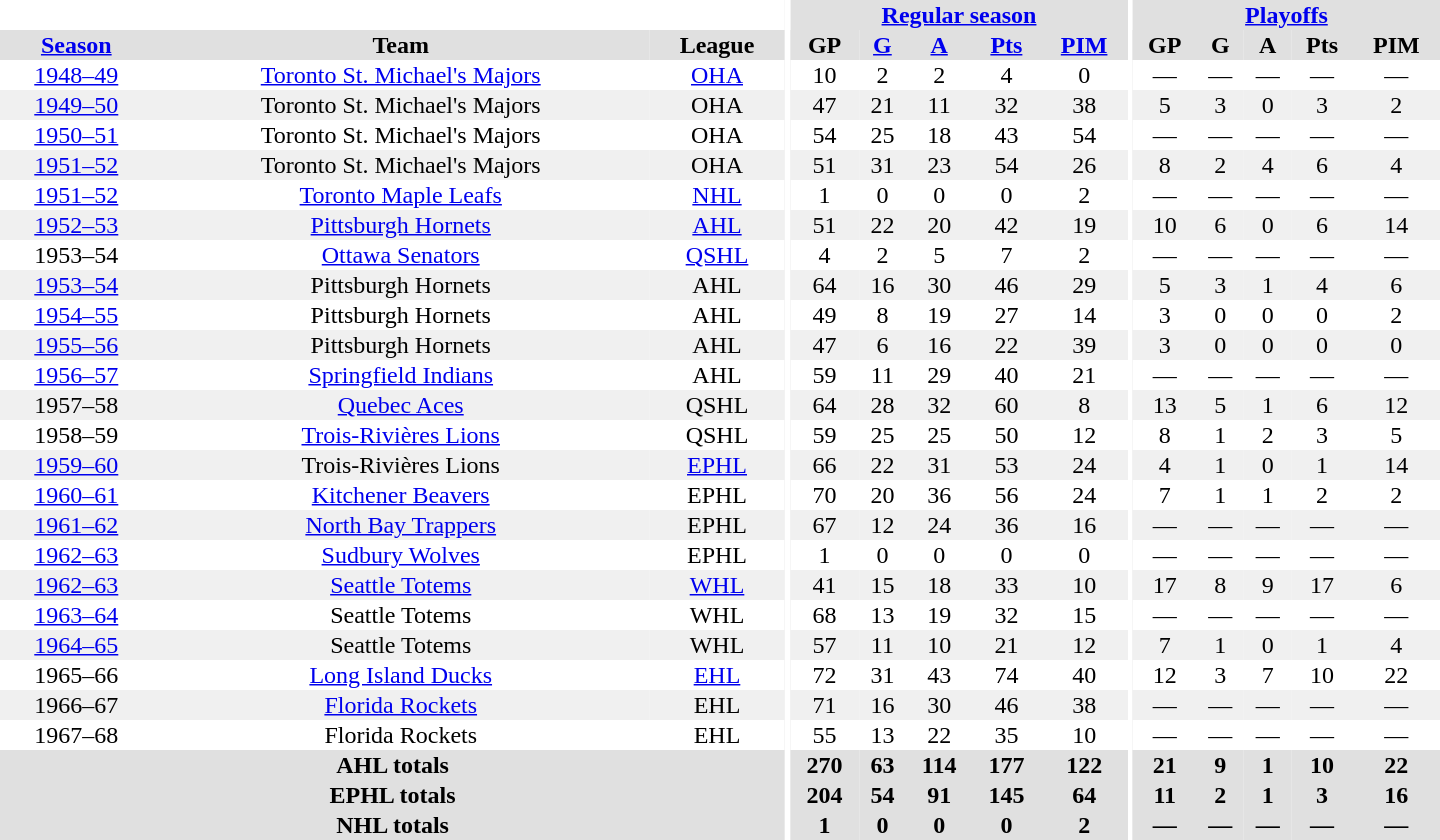<table border="0" cellpadding="1" cellspacing="0" style="text-align:center; width:60em">
<tr bgcolor="#e0e0e0">
<th colspan="3" bgcolor="#ffffff"></th>
<th rowspan="100" bgcolor="#ffffff"></th>
<th colspan="5"><a href='#'>Regular season</a></th>
<th rowspan="100" bgcolor="#ffffff"></th>
<th colspan="5"><a href='#'>Playoffs</a></th>
</tr>
<tr bgcolor="#e0e0e0">
<th><a href='#'>Season</a></th>
<th>Team</th>
<th>League</th>
<th>GP</th>
<th><a href='#'>G</a></th>
<th><a href='#'>A</a></th>
<th><a href='#'>Pts</a></th>
<th><a href='#'>PIM</a></th>
<th>GP</th>
<th>G</th>
<th>A</th>
<th>Pts</th>
<th>PIM</th>
</tr>
<tr>
<td><a href='#'>1948–49</a></td>
<td><a href='#'>Toronto St. Michael's Majors</a></td>
<td><a href='#'>OHA</a></td>
<td>10</td>
<td>2</td>
<td>2</td>
<td>4</td>
<td>0</td>
<td>—</td>
<td>—</td>
<td>—</td>
<td>—</td>
<td>—</td>
</tr>
<tr bgcolor="#f0f0f0">
<td><a href='#'>1949–50</a></td>
<td>Toronto St. Michael's Majors</td>
<td>OHA</td>
<td>47</td>
<td>21</td>
<td>11</td>
<td>32</td>
<td>38</td>
<td>5</td>
<td>3</td>
<td>0</td>
<td>3</td>
<td>2</td>
</tr>
<tr>
<td><a href='#'>1950–51</a></td>
<td>Toronto St. Michael's Majors</td>
<td>OHA</td>
<td>54</td>
<td>25</td>
<td>18</td>
<td>43</td>
<td>54</td>
<td>—</td>
<td>—</td>
<td>—</td>
<td>—</td>
<td>—</td>
</tr>
<tr bgcolor="#f0f0f0">
<td><a href='#'>1951–52</a></td>
<td>Toronto St. Michael's Majors</td>
<td>OHA</td>
<td>51</td>
<td>31</td>
<td>23</td>
<td>54</td>
<td>26</td>
<td>8</td>
<td>2</td>
<td>4</td>
<td>6</td>
<td>4</td>
</tr>
<tr>
<td><a href='#'>1951–52</a></td>
<td><a href='#'>Toronto Maple Leafs</a></td>
<td><a href='#'>NHL</a></td>
<td>1</td>
<td>0</td>
<td>0</td>
<td>0</td>
<td>2</td>
<td>—</td>
<td>—</td>
<td>—</td>
<td>—</td>
<td>—</td>
</tr>
<tr bgcolor="#f0f0f0">
<td><a href='#'>1952–53</a></td>
<td><a href='#'>Pittsburgh Hornets</a></td>
<td><a href='#'>AHL</a></td>
<td>51</td>
<td>22</td>
<td>20</td>
<td>42</td>
<td>19</td>
<td>10</td>
<td>6</td>
<td>0</td>
<td>6</td>
<td>14</td>
</tr>
<tr>
<td>1953–54</td>
<td><a href='#'>Ottawa Senators</a></td>
<td><a href='#'>QSHL</a></td>
<td>4</td>
<td>2</td>
<td>5</td>
<td>7</td>
<td>2</td>
<td>—</td>
<td>—</td>
<td>—</td>
<td>—</td>
<td>—</td>
</tr>
<tr bgcolor="#f0f0f0">
<td><a href='#'>1953–54</a></td>
<td>Pittsburgh Hornets</td>
<td>AHL</td>
<td>64</td>
<td>16</td>
<td>30</td>
<td>46</td>
<td>29</td>
<td>5</td>
<td>3</td>
<td>1</td>
<td>4</td>
<td>6</td>
</tr>
<tr>
<td><a href='#'>1954–55</a></td>
<td>Pittsburgh Hornets</td>
<td>AHL</td>
<td>49</td>
<td>8</td>
<td>19</td>
<td>27</td>
<td>14</td>
<td>3</td>
<td>0</td>
<td>0</td>
<td>0</td>
<td>2</td>
</tr>
<tr bgcolor="#f0f0f0">
<td><a href='#'>1955–56</a></td>
<td>Pittsburgh Hornets</td>
<td>AHL</td>
<td>47</td>
<td>6</td>
<td>16</td>
<td>22</td>
<td>39</td>
<td>3</td>
<td>0</td>
<td>0</td>
<td>0</td>
<td>0</td>
</tr>
<tr>
<td><a href='#'>1956–57</a></td>
<td><a href='#'>Springfield Indians</a></td>
<td>AHL</td>
<td>59</td>
<td>11</td>
<td>29</td>
<td>40</td>
<td>21</td>
<td>—</td>
<td>—</td>
<td>—</td>
<td>—</td>
<td>—</td>
</tr>
<tr bgcolor="#f0f0f0">
<td>1957–58</td>
<td><a href='#'>Quebec Aces</a></td>
<td>QSHL</td>
<td>64</td>
<td>28</td>
<td>32</td>
<td>60</td>
<td>8</td>
<td>13</td>
<td>5</td>
<td>1</td>
<td>6</td>
<td>12</td>
</tr>
<tr>
<td>1958–59</td>
<td><a href='#'>Trois-Rivières Lions</a></td>
<td>QSHL</td>
<td>59</td>
<td>25</td>
<td>25</td>
<td>50</td>
<td>12</td>
<td>8</td>
<td>1</td>
<td>2</td>
<td>3</td>
<td>5</td>
</tr>
<tr bgcolor="#f0f0f0">
<td><a href='#'>1959–60</a></td>
<td>Trois-Rivières Lions</td>
<td><a href='#'>EPHL</a></td>
<td>66</td>
<td>22</td>
<td>31</td>
<td>53</td>
<td>24</td>
<td>4</td>
<td>1</td>
<td>0</td>
<td>1</td>
<td>14</td>
</tr>
<tr>
<td><a href='#'>1960–61</a></td>
<td><a href='#'>Kitchener Beavers</a></td>
<td>EPHL</td>
<td>70</td>
<td>20</td>
<td>36</td>
<td>56</td>
<td>24</td>
<td>7</td>
<td>1</td>
<td>1</td>
<td>2</td>
<td>2</td>
</tr>
<tr bgcolor="#f0f0f0">
<td><a href='#'>1961–62</a></td>
<td><a href='#'>North Bay Trappers</a></td>
<td>EPHL</td>
<td>67</td>
<td>12</td>
<td>24</td>
<td>36</td>
<td>16</td>
<td>—</td>
<td>—</td>
<td>—</td>
<td>—</td>
<td>—</td>
</tr>
<tr>
<td><a href='#'>1962–63</a></td>
<td><a href='#'>Sudbury Wolves</a></td>
<td>EPHL</td>
<td>1</td>
<td>0</td>
<td>0</td>
<td>0</td>
<td>0</td>
<td>—</td>
<td>—</td>
<td>—</td>
<td>—</td>
<td>—</td>
</tr>
<tr bgcolor="#f0f0f0">
<td><a href='#'>1962–63</a></td>
<td><a href='#'>Seattle Totems</a></td>
<td><a href='#'>WHL</a></td>
<td>41</td>
<td>15</td>
<td>18</td>
<td>33</td>
<td>10</td>
<td>17</td>
<td>8</td>
<td>9</td>
<td>17</td>
<td>6</td>
</tr>
<tr>
<td><a href='#'>1963–64</a></td>
<td>Seattle Totems</td>
<td>WHL</td>
<td>68</td>
<td>13</td>
<td>19</td>
<td>32</td>
<td>15</td>
<td>—</td>
<td>—</td>
<td>—</td>
<td>—</td>
<td>—</td>
</tr>
<tr bgcolor="#f0f0f0">
<td><a href='#'>1964–65</a></td>
<td>Seattle Totems</td>
<td>WHL</td>
<td>57</td>
<td>11</td>
<td>10</td>
<td>21</td>
<td>12</td>
<td>7</td>
<td>1</td>
<td>0</td>
<td>1</td>
<td>4</td>
</tr>
<tr>
<td>1965–66</td>
<td><a href='#'>Long Island Ducks</a></td>
<td><a href='#'>EHL</a></td>
<td>72</td>
<td>31</td>
<td>43</td>
<td>74</td>
<td>40</td>
<td>12</td>
<td>3</td>
<td>7</td>
<td>10</td>
<td>22</td>
</tr>
<tr bgcolor="#f0f0f0">
<td>1966–67</td>
<td><a href='#'>Florida Rockets</a></td>
<td>EHL</td>
<td>71</td>
<td>16</td>
<td>30</td>
<td>46</td>
<td>38</td>
<td>—</td>
<td>—</td>
<td>—</td>
<td>—</td>
<td>—</td>
</tr>
<tr>
<td>1967–68</td>
<td>Florida Rockets</td>
<td>EHL</td>
<td>55</td>
<td>13</td>
<td>22</td>
<td>35</td>
<td>10</td>
<td>—</td>
<td>—</td>
<td>—</td>
<td>—</td>
<td>—</td>
</tr>
<tr bgcolor="#e0e0e0">
<th colspan="3">AHL totals</th>
<th>270</th>
<th>63</th>
<th>114</th>
<th>177</th>
<th>122</th>
<th>21</th>
<th>9</th>
<th>1</th>
<th>10</th>
<th>22</th>
</tr>
<tr bgcolor="#e0e0e0">
<th colspan="3">EPHL totals</th>
<th>204</th>
<th>54</th>
<th>91</th>
<th>145</th>
<th>64</th>
<th>11</th>
<th>2</th>
<th>1</th>
<th>3</th>
<th>16</th>
</tr>
<tr bgcolor="#e0e0e0">
<th colspan="3">NHL totals</th>
<th>1</th>
<th>0</th>
<th>0</th>
<th>0</th>
<th>2</th>
<th>—</th>
<th>—</th>
<th>—</th>
<th>—</th>
<th>—</th>
</tr>
</table>
